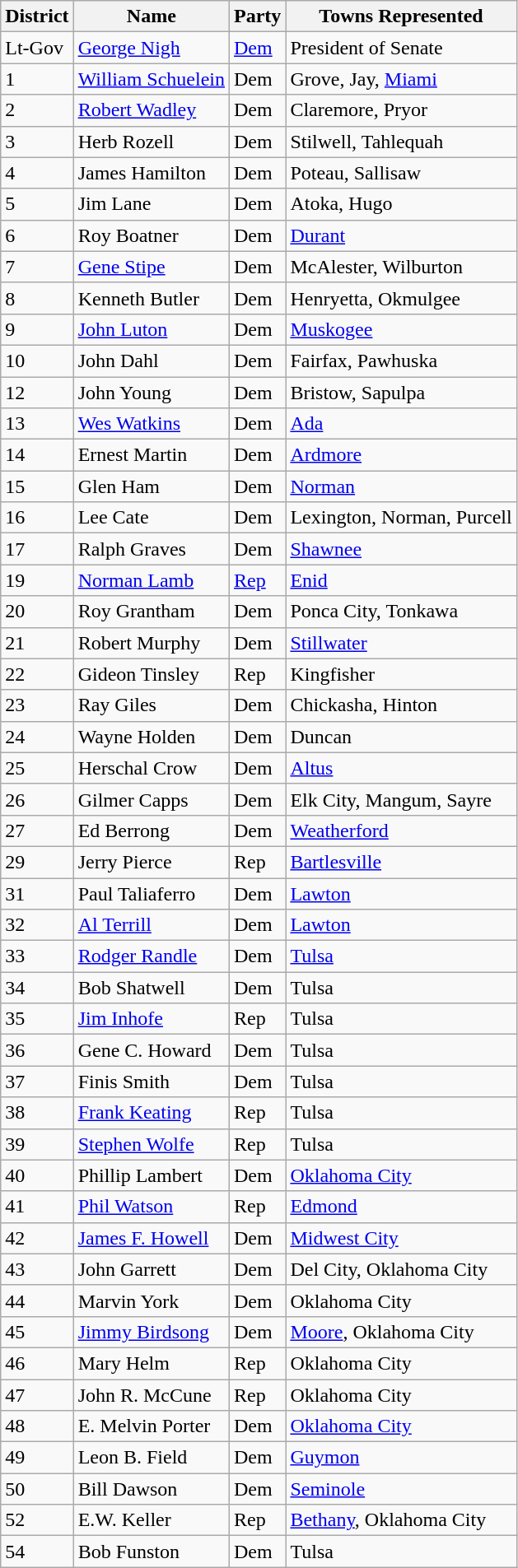<table class="wikitable sortable">
<tr>
<th>District</th>
<th>Name</th>
<th>Party</th>
<th>Towns Represented</th>
</tr>
<tr>
<td>Lt-Gov</td>
<td><a href='#'>George Nigh</a></td>
<td><a href='#'>Dem</a></td>
<td>President of Senate</td>
</tr>
<tr>
<td>1</td>
<td><a href='#'>William Schuelein</a></td>
<td>Dem</td>
<td>Grove, Jay, <a href='#'>Miami</a></td>
</tr>
<tr>
<td>2</td>
<td><a href='#'>Robert Wadley</a></td>
<td>Dem</td>
<td>Claremore, Pryor</td>
</tr>
<tr>
<td>3</td>
<td>Herb Rozell</td>
<td>Dem</td>
<td>Stilwell, Tahlequah</td>
</tr>
<tr>
<td>4</td>
<td>James Hamilton</td>
<td>Dem</td>
<td>Poteau, Sallisaw</td>
</tr>
<tr>
<td>5</td>
<td>Jim Lane</td>
<td>Dem</td>
<td>Atoka, Hugo</td>
</tr>
<tr>
<td>6</td>
<td>Roy Boatner</td>
<td>Dem</td>
<td><a href='#'>Durant</a></td>
</tr>
<tr>
<td>7</td>
<td><a href='#'>Gene Stipe</a></td>
<td>Dem</td>
<td>McAlester, Wilburton</td>
</tr>
<tr>
<td>8</td>
<td>Kenneth Butler</td>
<td>Dem</td>
<td>Henryetta, Okmulgee</td>
</tr>
<tr>
<td>9</td>
<td><a href='#'>John Luton</a></td>
<td>Dem</td>
<td><a href='#'>Muskogee</a></td>
</tr>
<tr>
<td>10</td>
<td>John Dahl</td>
<td>Dem</td>
<td>Fairfax, Pawhuska</td>
</tr>
<tr>
<td>12</td>
<td>John Young</td>
<td>Dem</td>
<td>Bristow, Sapulpa</td>
</tr>
<tr>
<td>13</td>
<td><a href='#'>Wes Watkins</a></td>
<td>Dem</td>
<td><a href='#'>Ada</a></td>
</tr>
<tr>
<td>14</td>
<td>Ernest Martin</td>
<td>Dem</td>
<td><a href='#'>Ardmore</a></td>
</tr>
<tr>
<td>15</td>
<td>Glen Ham</td>
<td>Dem</td>
<td><a href='#'>Norman</a></td>
</tr>
<tr>
<td>16</td>
<td>Lee Cate</td>
<td>Dem</td>
<td>Lexington, Norman, Purcell</td>
</tr>
<tr>
<td>17</td>
<td>Ralph Graves</td>
<td>Dem</td>
<td><a href='#'>Shawnee</a></td>
</tr>
<tr>
<td>19</td>
<td><a href='#'>Norman Lamb</a></td>
<td><a href='#'>Rep</a></td>
<td><a href='#'>Enid</a></td>
</tr>
<tr>
<td>20</td>
<td>Roy Grantham</td>
<td>Dem</td>
<td>Ponca City, Tonkawa</td>
</tr>
<tr>
<td>21</td>
<td>Robert Murphy</td>
<td>Dem</td>
<td><a href='#'>Stillwater</a></td>
</tr>
<tr>
<td>22</td>
<td>Gideon Tinsley</td>
<td>Rep</td>
<td>Kingfisher</td>
</tr>
<tr>
<td>23</td>
<td>Ray Giles</td>
<td>Dem</td>
<td>Chickasha, Hinton</td>
</tr>
<tr>
<td>24</td>
<td>Wayne Holden</td>
<td>Dem</td>
<td>Duncan</td>
</tr>
<tr>
<td>25</td>
<td>Herschal Crow</td>
<td>Dem</td>
<td><a href='#'>Altus</a></td>
</tr>
<tr>
<td>26</td>
<td>Gilmer Capps</td>
<td>Dem</td>
<td>Elk City, Mangum, Sayre</td>
</tr>
<tr>
<td>27</td>
<td>Ed Berrong</td>
<td>Dem</td>
<td><a href='#'>Weatherford</a></td>
</tr>
<tr>
<td>29</td>
<td>Jerry Pierce</td>
<td>Rep</td>
<td><a href='#'>Bartlesville</a></td>
</tr>
<tr>
<td>31</td>
<td>Paul Taliaferro</td>
<td>Dem</td>
<td><a href='#'>Lawton</a></td>
</tr>
<tr>
<td>32</td>
<td><a href='#'>Al Terrill</a></td>
<td>Dem</td>
<td><a href='#'>Lawton</a></td>
</tr>
<tr>
<td>33</td>
<td><a href='#'>Rodger Randle</a></td>
<td>Dem</td>
<td><a href='#'>Tulsa</a></td>
</tr>
<tr>
<td>34</td>
<td>Bob Shatwell</td>
<td>Dem</td>
<td>Tulsa</td>
</tr>
<tr>
<td>35</td>
<td><a href='#'>Jim Inhofe</a></td>
<td>Rep</td>
<td>Tulsa</td>
</tr>
<tr>
<td>36</td>
<td>Gene C. Howard</td>
<td>Dem</td>
<td>Tulsa</td>
</tr>
<tr>
<td>37</td>
<td>Finis Smith</td>
<td>Dem</td>
<td>Tulsa</td>
</tr>
<tr>
<td>38</td>
<td><a href='#'>Frank Keating</a></td>
<td>Rep</td>
<td>Tulsa</td>
</tr>
<tr>
<td>39</td>
<td><a href='#'>Stephen Wolfe</a></td>
<td>Rep</td>
<td>Tulsa</td>
</tr>
<tr>
<td>40</td>
<td>Phillip Lambert</td>
<td>Dem</td>
<td><a href='#'>Oklahoma City</a></td>
</tr>
<tr>
<td>41</td>
<td><a href='#'>Phil Watson</a></td>
<td>Rep</td>
<td><a href='#'>Edmond</a></td>
</tr>
<tr>
<td>42</td>
<td><a href='#'>James F. Howell</a></td>
<td>Dem</td>
<td><a href='#'>Midwest City</a></td>
</tr>
<tr>
<td>43</td>
<td>John Garrett</td>
<td>Dem</td>
<td>Del City, Oklahoma City</td>
</tr>
<tr>
<td>44</td>
<td>Marvin York</td>
<td>Dem</td>
<td>Oklahoma City</td>
</tr>
<tr>
<td>45</td>
<td><a href='#'>Jimmy Birdsong</a></td>
<td>Dem</td>
<td><a href='#'>Moore</a>, Oklahoma City</td>
</tr>
<tr>
<td>46</td>
<td>Mary Helm</td>
<td>Rep</td>
<td>Oklahoma City</td>
</tr>
<tr>
<td>47</td>
<td>John R. McCune</td>
<td>Rep</td>
<td>Oklahoma City</td>
</tr>
<tr>
<td>48</td>
<td>E. Melvin Porter</td>
<td>Dem</td>
<td><a href='#'>Oklahoma City</a></td>
</tr>
<tr>
<td>49</td>
<td>Leon B. Field</td>
<td>Dem</td>
<td><a href='#'>Guymon</a></td>
</tr>
<tr>
<td>50</td>
<td>Bill Dawson</td>
<td>Dem</td>
<td><a href='#'>Seminole</a></td>
</tr>
<tr>
<td>52</td>
<td>E.W. Keller</td>
<td>Rep</td>
<td><a href='#'>Bethany</a>, Oklahoma City</td>
</tr>
<tr>
<td>54</td>
<td>Bob Funston</td>
<td>Dem</td>
<td>Tulsa</td>
</tr>
</table>
